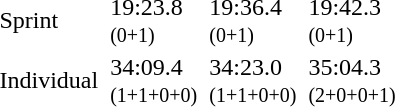<table>
<tr>
<td>Sprint<br></td>
<td></td>
<td>19:23.8<br><small>(0+1)</small></td>
<td></td>
<td>19:36.4<br><small>(0+1)</small></td>
<td></td>
<td>19:42.3<br><small>(0+1)</small></td>
</tr>
<tr>
<td>Individual<br></td>
<td></td>
<td>34:09.4<br><small>(1+1+0+0)</small></td>
<td></td>
<td>34:23.0<br><small>(1+1+0+0)</small></td>
<td></td>
<td>35:04.3<br><small>(2+0+0+1)</small></td>
</tr>
</table>
